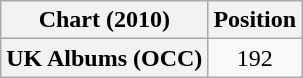<table class="wikitable plainrowheaders" style="text-align:center">
<tr>
<th scope="col">Chart (2010)</th>
<th scope="col">Position</th>
</tr>
<tr>
<th scope="row">UK Albums (OCC)</th>
<td>192</td>
</tr>
</table>
